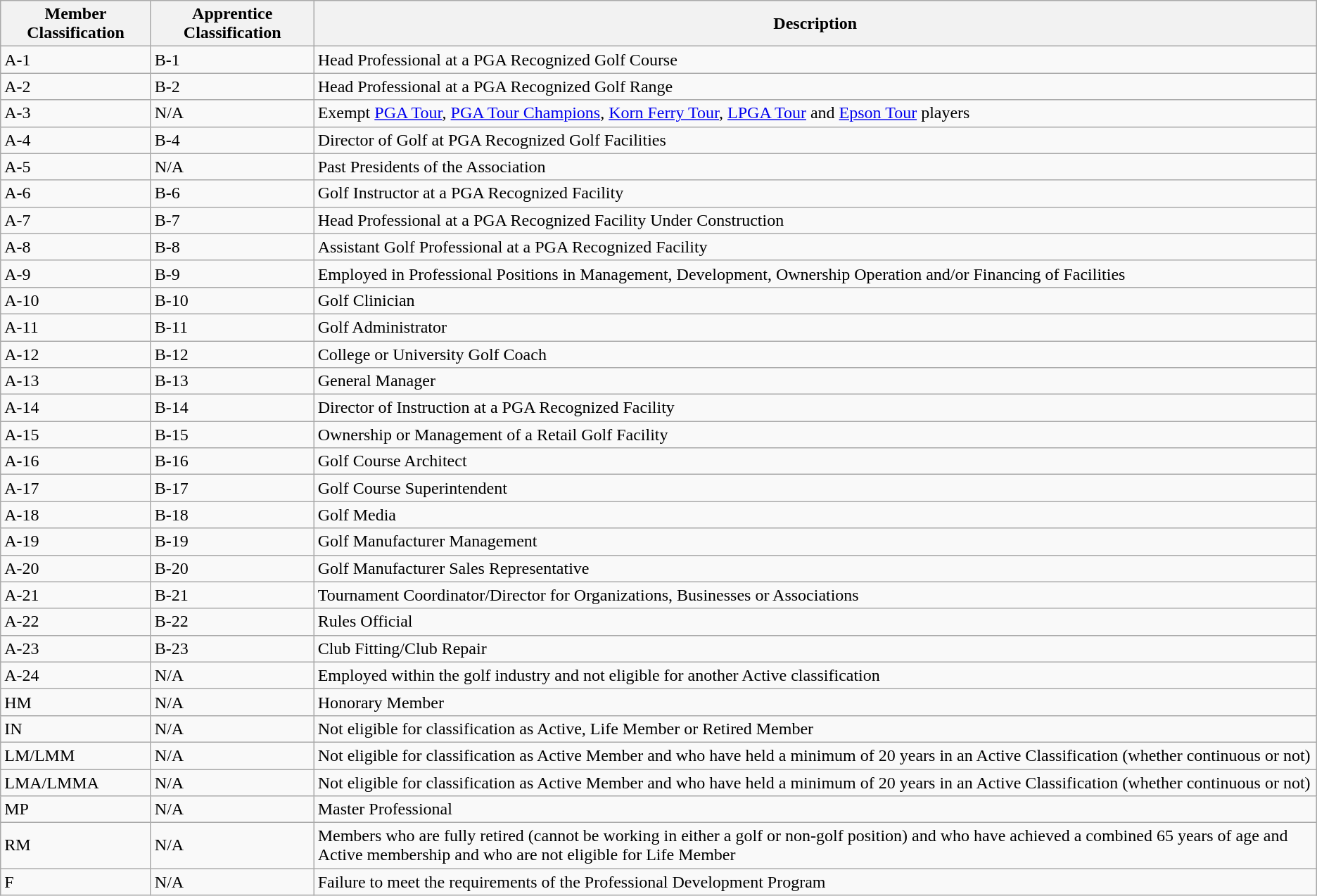<table class="wikitable">
<tr>
<th>Member Classification</th>
<th>Apprentice Classification</th>
<th>Description</th>
</tr>
<tr>
<td>A-1</td>
<td>B-1</td>
<td>Head Professional at a PGA Recognized Golf Course</td>
</tr>
<tr>
<td>A-2</td>
<td>B-2</td>
<td>Head Professional at a PGA Recognized Golf Range</td>
</tr>
<tr>
<td>A-3</td>
<td>N/A</td>
<td>Exempt <a href='#'>PGA Tour</a>, <a href='#'>PGA Tour Champions</a>, <a href='#'>Korn Ferry Tour</a>, <a href='#'>LPGA Tour</a> and <a href='#'>Epson Tour</a> players</td>
</tr>
<tr>
<td>A-4</td>
<td>B-4</td>
<td>Director of Golf at PGA Recognized Golf Facilities</td>
</tr>
<tr>
<td>A-5</td>
<td>N/A</td>
<td>Past Presidents of the Association</td>
</tr>
<tr>
<td>A-6</td>
<td>B-6</td>
<td>Golf Instructor at a PGA Recognized Facility</td>
</tr>
<tr>
<td>A-7</td>
<td>B-7</td>
<td>Head Professional at a PGA Recognized Facility Under Construction</td>
</tr>
<tr>
<td>A-8</td>
<td>B-8</td>
<td>Assistant Golf Professional at a PGA Recognized Facility</td>
</tr>
<tr>
<td>A-9</td>
<td>B-9</td>
<td>Employed in Professional Positions in Management, Development, Ownership Operation and/or Financing of Facilities</td>
</tr>
<tr>
<td>A-10</td>
<td>B-10</td>
<td>Golf Clinician</td>
</tr>
<tr>
<td>A-11</td>
<td>B-11</td>
<td>Golf Administrator</td>
</tr>
<tr>
<td>A-12</td>
<td>B-12</td>
<td>College or University Golf Coach</td>
</tr>
<tr>
<td>A-13</td>
<td>B-13</td>
<td>General Manager</td>
</tr>
<tr>
<td>A-14</td>
<td>B-14</td>
<td>Director of Instruction at a PGA Recognized Facility</td>
</tr>
<tr>
<td>A-15</td>
<td>B-15</td>
<td>Ownership or Management of a Retail Golf Facility</td>
</tr>
<tr>
<td>A-16</td>
<td>B-16</td>
<td>Golf Course Architect</td>
</tr>
<tr>
<td>A-17</td>
<td>B-17</td>
<td>Golf Course Superintendent</td>
</tr>
<tr>
<td>A-18</td>
<td>B-18</td>
<td>Golf Media</td>
</tr>
<tr>
<td>A-19</td>
<td>B-19</td>
<td>Golf Manufacturer Management</td>
</tr>
<tr>
<td>A-20</td>
<td>B-20</td>
<td>Golf Manufacturer Sales Representative</td>
</tr>
<tr>
<td>A-21</td>
<td>B-21</td>
<td>Tournament Coordinator/Director for Organizations, Businesses or Associations</td>
</tr>
<tr>
<td>A-22</td>
<td>B-22</td>
<td>Rules Official</td>
</tr>
<tr>
<td>A-23</td>
<td>B-23</td>
<td>Club Fitting/Club Repair</td>
</tr>
<tr>
<td>A-24</td>
<td>N/A</td>
<td>Employed within the golf industry and not eligible for another Active classification</td>
</tr>
<tr>
<td>HM</td>
<td>N/A</td>
<td>Honorary Member</td>
</tr>
<tr>
<td>IN</td>
<td>N/A</td>
<td>Not eligible for classification as Active, Life Member or Retired Member</td>
</tr>
<tr>
<td>LM/LMM</td>
<td>N/A</td>
<td>Not eligible for classification as Active Member and who have held a minimum of 20 years in an Active Classification (whether continuous or not)</td>
</tr>
<tr>
<td>LMA/LMMA</td>
<td>N/A</td>
<td>Not eligible for classification as Active Member and who have held a minimum of 20 years in an Active Classification (whether continuous or not)</td>
</tr>
<tr>
<td>MP</td>
<td>N/A</td>
<td>Master Professional</td>
</tr>
<tr>
<td>RM</td>
<td>N/A</td>
<td>Members who are fully retired (cannot be working in either a golf or non-golf position) and who have achieved a combined 65 years of age and Active membership and who are not eligible for Life Member</td>
</tr>
<tr>
<td>F</td>
<td>N/A</td>
<td>Failure to meet the requirements of the Professional Development Program</td>
</tr>
</table>
